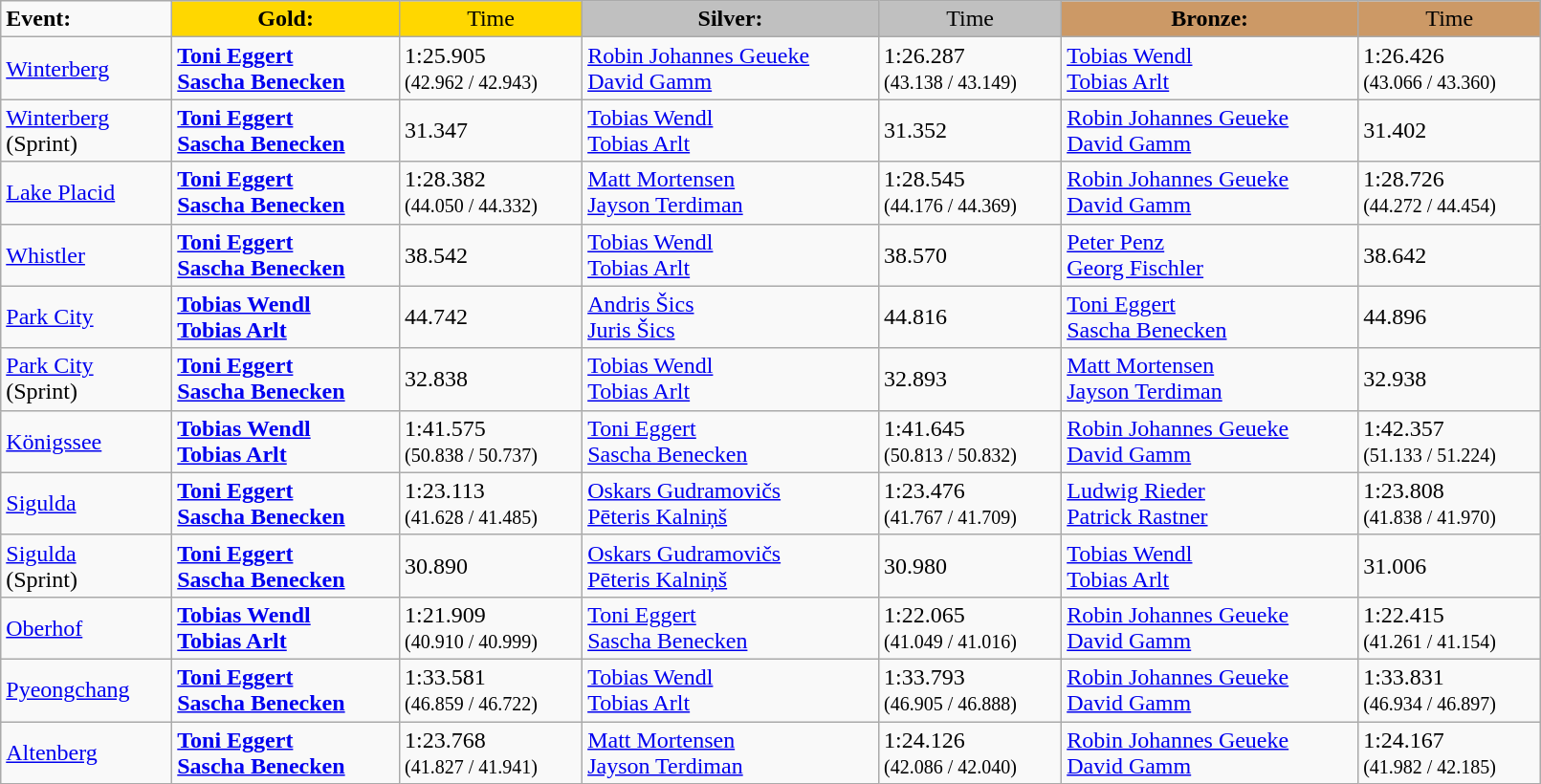<table class="wikitable" style="width:85%;">
<tr>
<td><strong>Event:</strong></td>
<td !  style="text-align:center; background:gold;"><strong>Gold:</strong></td>
<td !  style="text-align:center; background:gold;">Time</td>
<td !  style="text-align:center; background:silver;"><strong>Silver:</strong></td>
<td !  style="text-align:center; background:silver;">Time</td>
<td !  style="text-align:center; background:#c96;"><strong>Bronze:</strong></td>
<td !  style="text-align:center; background:#c96;">Time</td>
</tr>
<tr>
<td><a href='#'>Winterberg</a></td>
<td><strong><a href='#'>Toni Eggert</a><br><a href='#'>Sascha Benecken</a><br></strong></td>
<td>1:25.905<br><small>(42.962 / 42.943)</small></td>
<td><a href='#'>Robin Johannes Geueke</a><br><a href='#'>David Gamm</a><br></td>
<td>1:26.287<br><small>(43.138 / 43.149)</small></td>
<td><a href='#'>Tobias Wendl</a><br><a href='#'>Tobias Arlt</a><br></td>
<td>1:26.426<br><small>(43.066 / 43.360)</small></td>
</tr>
<tr>
<td><a href='#'>Winterberg</a><br>(Sprint)</td>
<td><strong><a href='#'>Toni Eggert</a><br><a href='#'>Sascha Benecken</a><br></strong></td>
<td>31.347</td>
<td><a href='#'>Tobias Wendl</a><br><a href='#'>Tobias Arlt</a><br></td>
<td>31.352</td>
<td><a href='#'>Robin Johannes Geueke</a><br><a href='#'>David Gamm</a><br></td>
<td>31.402</td>
</tr>
<tr>
<td><a href='#'>Lake Placid</a></td>
<td><strong><a href='#'>Toni Eggert</a><br><a href='#'>Sascha Benecken</a><br></strong></td>
<td>1:28.382<br><small>(44.050 / 44.332)</small></td>
<td><a href='#'>Matt Mortensen</a><br><a href='#'>Jayson Terdiman</a><br></td>
<td>1:28.545<br><small>(44.176 / 44.369)</small></td>
<td><a href='#'>Robin Johannes Geueke</a><br><a href='#'>David Gamm</a><br></td>
<td>1:28.726<br><small>(44.272 / 44.454)</small></td>
</tr>
<tr>
<td><a href='#'>Whistler</a></td>
<td><strong><a href='#'>Toni Eggert</a><br><a href='#'>Sascha Benecken</a><br></strong></td>
<td>38.542</td>
<td><a href='#'>Tobias Wendl</a><br><a href='#'>Tobias Arlt</a><br></td>
<td>38.570</td>
<td><a href='#'>Peter Penz</a><br><a href='#'>Georg Fischler</a><br></td>
<td>38.642</td>
</tr>
<tr>
<td><a href='#'>Park City</a></td>
<td><strong><a href='#'>Tobias Wendl</a><br><a href='#'>Tobias Arlt</a><br></strong></td>
<td>44.742</td>
<td><a href='#'>Andris Šics</a><br><a href='#'>Juris Šics</a><br></td>
<td>44.816</td>
<td><a href='#'>Toni Eggert</a><br><a href='#'>Sascha Benecken</a><br></td>
<td>44.896</td>
</tr>
<tr>
<td><a href='#'>Park City</a><br>(Sprint)</td>
<td><strong><a href='#'>Toni Eggert</a><br><a href='#'>Sascha Benecken</a><br></strong></td>
<td>32.838</td>
<td><a href='#'>Tobias Wendl</a><br><a href='#'>Tobias Arlt</a><br></td>
<td>32.893</td>
<td><a href='#'>Matt Mortensen</a><br><a href='#'>Jayson Terdiman</a><br></td>
<td>32.938</td>
</tr>
<tr>
<td><a href='#'>Königssee</a></td>
<td><strong><a href='#'>Tobias Wendl</a><br><a href='#'>Tobias Arlt</a><br></strong></td>
<td>1:41.575<br><small>(50.838 / 50.737)</small></td>
<td><a href='#'>Toni Eggert</a><br><a href='#'>Sascha Benecken</a><br></td>
<td>1:41.645<br><small>(50.813 / 50.832)</small></td>
<td><a href='#'>Robin Johannes Geueke</a><br><a href='#'>David Gamm</a><br></td>
<td>1:42.357<br><small>(51.133 / 51.224)</small></td>
</tr>
<tr>
<td><a href='#'>Sigulda</a></td>
<td><strong><a href='#'>Toni Eggert</a><br><a href='#'>Sascha Benecken</a><br></strong></td>
<td>1:23.113<br><small>(41.628 / 41.485)</small></td>
<td><a href='#'>Oskars Gudramovičs</a><br><a href='#'>Pēteris Kalniņš</a><br></td>
<td>1:23.476<br><small>(41.767 / 41.709)</small></td>
<td><a href='#'>Ludwig Rieder</a><br><a href='#'>Patrick Rastner</a><br></td>
<td>1:23.808<br><small>(41.838 / 41.970)</small></td>
</tr>
<tr>
<td><a href='#'>Sigulda</a><br>(Sprint)</td>
<td><strong><a href='#'>Toni Eggert</a><br><a href='#'>Sascha Benecken</a><br></strong></td>
<td>30.890</td>
<td><a href='#'>Oskars Gudramovičs</a><br><a href='#'>Pēteris Kalniņš</a><br></td>
<td>30.980</td>
<td><a href='#'>Tobias Wendl</a><br><a href='#'>Tobias Arlt</a><br></td>
<td>31.006</td>
</tr>
<tr>
<td><a href='#'>Oberhof</a></td>
<td><strong><a href='#'>Tobias Wendl</a><br><a href='#'>Tobias Arlt</a><br></strong></td>
<td>1:21.909<br><small>(40.910 / 40.999)</small></td>
<td><a href='#'>Toni Eggert</a><br><a href='#'>Sascha Benecken</a><br></td>
<td>1:22.065<br><small>(41.049 / 41.016)</small></td>
<td><a href='#'>Robin Johannes Geueke</a><br><a href='#'>David Gamm</a><br></td>
<td>1:22.415<br><small>(41.261 / 41.154)</small></td>
</tr>
<tr>
<td><a href='#'>Pyeongchang</a></td>
<td><strong><a href='#'>Toni Eggert</a><br><a href='#'>Sascha Benecken</a><br></strong></td>
<td>1:33.581<br><small>(46.859 / 46.722)</small></td>
<td><a href='#'>Tobias Wendl</a><br><a href='#'>Tobias Arlt</a><br></td>
<td>1:33.793<br><small>(46.905 / 46.888)</small></td>
<td><a href='#'>Robin Johannes Geueke</a><br><a href='#'>David Gamm</a><br></td>
<td>1:33.831<br><small>(46.934 / 46.897)</small></td>
</tr>
<tr>
<td><a href='#'>Altenberg</a></td>
<td><strong><a href='#'>Toni Eggert</a><br><a href='#'>Sascha Benecken</a><br></strong></td>
<td>1:23.768<br><small>(41.827 / 41.941)</small></td>
<td><a href='#'>Matt Mortensen</a><br><a href='#'>Jayson Terdiman</a><br></td>
<td>1:24.126<br><small>(42.086 / 42.040)</small></td>
<td><a href='#'>Robin Johannes Geueke</a><br><a href='#'>David Gamm</a><br></td>
<td>1:24.167<br><small>(41.982 / 42.185)</small></td>
</tr>
</table>
